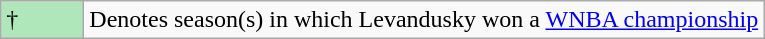<table class="wikitable">
<tr>
<td style="background:#afe6ba; width:3em;">†</td>
<td>Denotes season(s) in which Levandusky won a <a href='#'>WNBA championship</a></td>
</tr>
</table>
